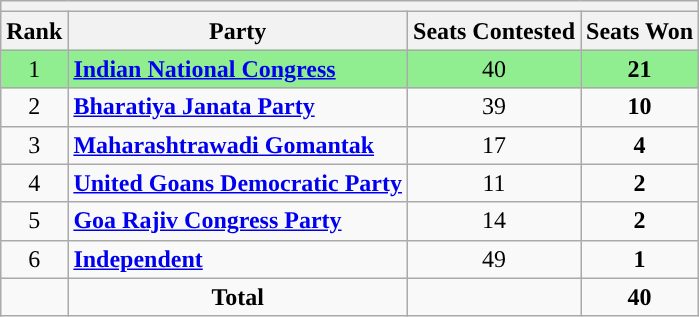<table class="wikitable sortable" style="text-align: center;">
<tr>
<th colspan=10></th>
</tr>
<tr>
<th align="center">Rank</th>
<th align="center">Party</th>
<th align="center">Seats Contested</th>
<th align="center">Seats Won</th>
</tr>
<tr style="background: #90EE90;">
<td>1</td>
<td align="left"><strong><a href='#'>Indian National Congress</a></strong></td>
<td>40</td>
<td><strong>21</strong></td>
</tr>
<tr style="background:">
<td>2</td>
<td align="left"><strong><a href='#'>Bharatiya Janata Party</a></strong></td>
<td>39</td>
<td><strong>10</strong></td>
</tr>
<tr>
<td>3</td>
<td align="left"><strong><a href='#'>Maharashtrawadi Gomantak</a></strong></td>
<td>17</td>
<td><strong>4</strong></td>
</tr>
<tr>
<td>4</td>
<td align="left"><strong><a href='#'>United Goans Democratic Party</a></strong></td>
<td>11</td>
<td><strong>2</strong></td>
</tr>
<tr>
<td>5</td>
<td align="left"><strong><a href='#'>Goa Rajiv Congress Party</a></strong></td>
<td>14</td>
<td><strong>2</strong></td>
</tr>
<tr style="background:">
<td>6</td>
<td align="left"><strong><a href='#'>Independent</a></strong></td>
<td>49</td>
<td><strong>1</strong></td>
</tr>
<tr>
<td></td>
<td align="centre"><strong>Total </strong></td>
<td></td>
<td><strong>40</strong></td>
</tr>
</table>
